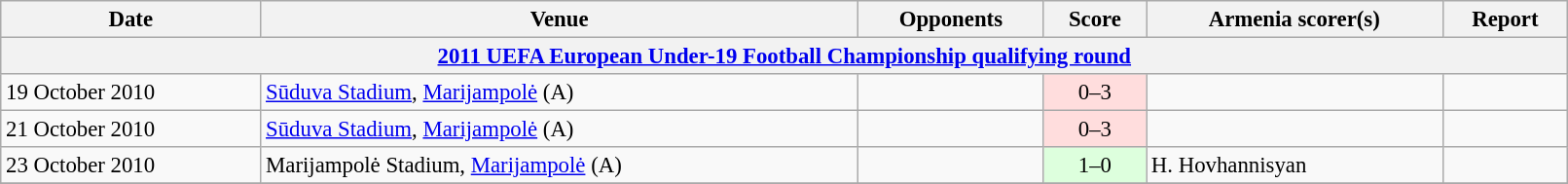<table class="wikitable" width=85%; style="font-size:95%;">
<tr>
<th>Date</th>
<th>Venue</th>
<th>Opponents</th>
<th>Score</th>
<th>Armenia scorer(s)</th>
<th>Report</th>
</tr>
<tr>
<th colspan=7><a href='#'>2011 UEFA European Under-19 Football Championship qualifying round</a></th>
</tr>
<tr>
<td>19 October 2010</td>
<td><a href='#'>Sūduva Stadium</a>, <a href='#'>Marijampolė</a> (A)</td>
<td></td>
<td align=center bgcolor=ffdddd>0–3</td>
<td></td>
<td></td>
</tr>
<tr>
<td>21 October 2010</td>
<td><a href='#'>Sūduva Stadium</a>, <a href='#'>Marijampolė</a> (A)</td>
<td></td>
<td align=center bgcolor=ffdddd>0–3</td>
<td></td>
<td></td>
</tr>
<tr>
<td>23 October 2010</td>
<td>Marijampolė Stadium, <a href='#'>Marijampolė</a> (A)</td>
<td></td>
<td align=center bgcolor=ddffdd>1–0</td>
<td>H. Hovhannisyan</td>
<td></td>
</tr>
<tr>
</tr>
</table>
